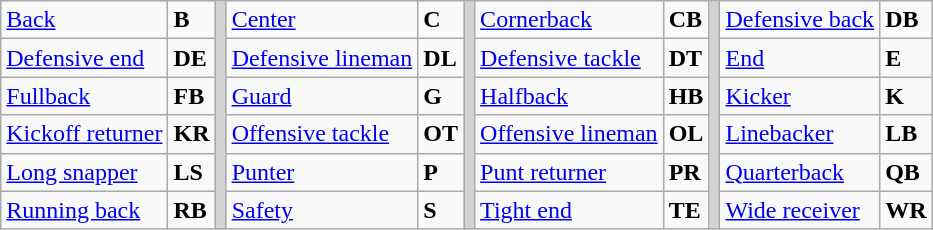<table class="wikitable">
<tr>
<td><a href='#'>Back</a></td>
<td><strong>B</strong></td>
<td rowSpan="6" style="background-color:lightgrey;"></td>
<td><a href='#'>Center</a></td>
<td><strong>C</strong></td>
<td rowSpan="6" style="background-color:lightgrey;"></td>
<td><a href='#'>Cornerback</a></td>
<td><strong>CB</strong></td>
<td rowSpan="6" style="background-color:lightgrey;"></td>
<td><a href='#'>Defensive back</a></td>
<td><strong>DB</strong></td>
</tr>
<tr>
<td><a href='#'>Defensive end</a></td>
<td><strong>DE</strong></td>
<td><a href='#'>Defensive lineman</a></td>
<td><strong>DL</strong></td>
<td><a href='#'>Defensive tackle</a></td>
<td><strong>DT</strong></td>
<td><a href='#'>End</a></td>
<td><strong>E</strong></td>
</tr>
<tr>
<td><a href='#'>Fullback</a></td>
<td><strong>FB</strong></td>
<td><a href='#'>Guard</a></td>
<td><strong>G</strong></td>
<td><a href='#'>Halfback</a></td>
<td><strong>HB</strong></td>
<td><a href='#'>Kicker</a></td>
<td><strong>K</strong></td>
</tr>
<tr>
<td><a href='#'>Kickoff returner</a></td>
<td><strong>KR</strong></td>
<td><a href='#'>Offensive tackle</a></td>
<td><strong>OT</strong></td>
<td><a href='#'>Offensive lineman</a></td>
<td><strong>OL</strong></td>
<td><a href='#'>Linebacker</a></td>
<td><strong>LB</strong></td>
</tr>
<tr>
<td><a href='#'>Long snapper</a></td>
<td><strong>LS</strong></td>
<td><a href='#'>Punter</a></td>
<td><strong>P</strong></td>
<td><a href='#'>Punt returner</a></td>
<td><strong>PR</strong></td>
<td><a href='#'>Quarterback</a></td>
<td><strong>QB</strong></td>
</tr>
<tr>
<td><a href='#'>Running back</a></td>
<td><strong>RB</strong></td>
<td><a href='#'>Safety</a></td>
<td><strong>S</strong></td>
<td><a href='#'>Tight end</a></td>
<td><strong>TE</strong></td>
<td><a href='#'>Wide receiver</a></td>
<td><strong>WR</strong></td>
</tr>
</table>
